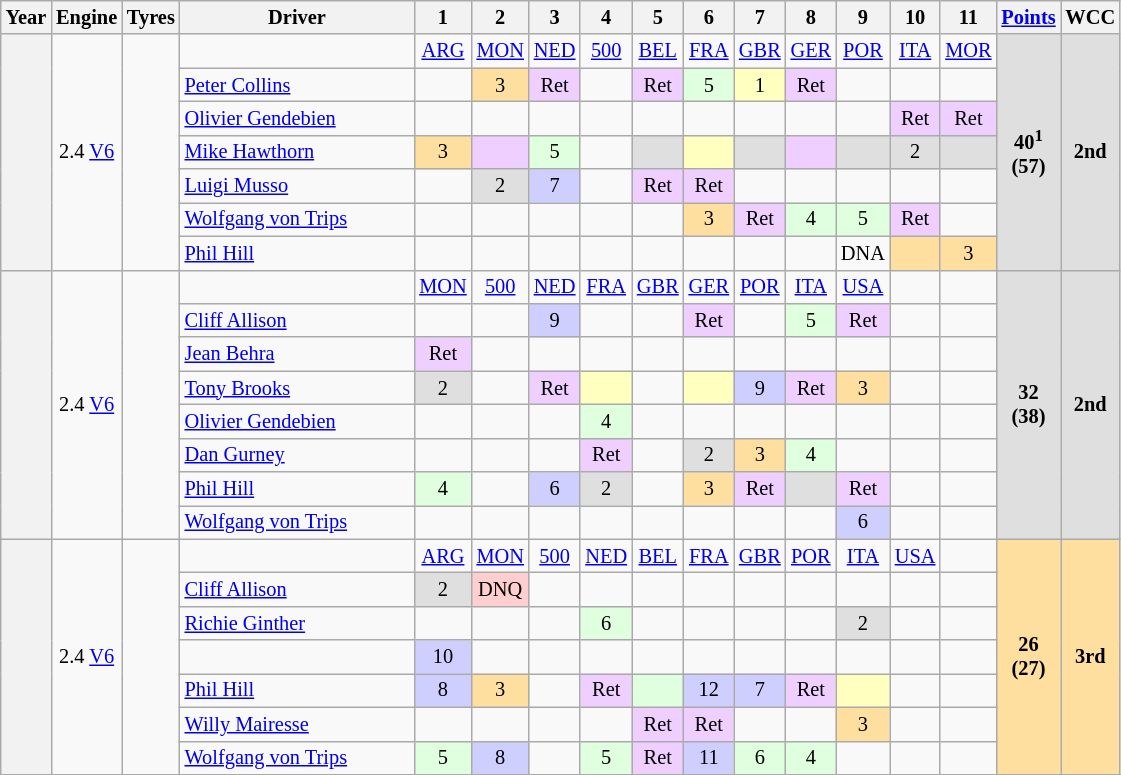<table class="wikitable" style="text-align:center; font-size:85%">
<tr>
<th>Year</th>
<th>Engine</th>
<th>Tyres</th>
<th width="150px">Driver</th>
<th>1</th>
<th>2</th>
<th>3</th>
<th>4</th>
<th>5</th>
<th>6</th>
<th>7</th>
<th>8</th>
<th>9</th>
<th>10</th>
<th>11</th>
<th><a href='#'>Points</a></th>
<th>WCC</th>
</tr>
<tr>
<th rowspan="7"></th>
<td rowspan="7">2.4 <a href='#'>V6</a></td>
<td rowspan="7"></td>
<td></td>
<td><a href='#'>ARG</a></td>
<td><a href='#'>MON</a></td>
<td><a href='#'>NED</a></td>
<td><a href='#'>500</a></td>
<td><a href='#'>BEL</a></td>
<td><a href='#'>FRA</a></td>
<td><a href='#'>GBR</a></td>
<td><a href='#'>GER</a></td>
<td><a href='#'>POR</a></td>
<td><a href='#'>ITA</a></td>
<td><a href='#'>MOR</a></td>
<th rowspan="7" style="background-color:#DFDFDF">40<sup>1</sup><br>(57)</th>
<th rowspan="7" style="background-color:#DFDFDF">2nd</th>
</tr>
<tr>
<td align="left"> <a href='#'>Peter Collins</a></td>
<td></td>
<td style="background-color:#FFDF9F">3</td>
<td style="background-color:#EFCFFF">Ret</td>
<td></td>
<td style="background-color:#EFCFFF">Ret</td>
<td style="background-color:#DFFFDF">5</td>
<td style="background-color:#FFFFBF">1</td>
<td style="background-color:#EFCFFF">Ret</td>
<td></td>
<td></td>
<td></td>
</tr>
<tr>
<td align="left"> <a href='#'>Olivier Gendebien</a></td>
<td></td>
<td></td>
<td></td>
<td></td>
<td></td>
<td></td>
<td></td>
<td></td>
<td></td>
<td style="background-color:#EFCFFF">Ret</td>
<td style="background-color:#EFCFFF">Ret</td>
</tr>
<tr>
<td align="left"> <a href='#'>Mike Hawthorn</a></td>
<td style="background-color:#FFDF9F">3</td>
<td style="background-color:#EFCFFF"></td>
<td style="background-color:#DFFFDF">5</td>
<td></td>
<td style="background-color:#DFDFDF"></td>
<td style="background-color:#FFFFBF"></td>
<td style="background-color:#DFDFDF"></td>
<td style="background-color:#EFCFFF"></td>
<td style="background-color:#DFDFDF"></td>
<td style="background-color:#DFDFDF">2</td>
<td style="background-color:#DFDFDF"></td>
</tr>
<tr>
<td align="left"> <a href='#'>Luigi Musso</a></td>
<td></td>
<td style="background-color:#DFDFDF">2</td>
<td style="background-color:#CFCFFF">7</td>
<td></td>
<td style="background-color:#EFCFFF">Ret</td>
<td style="background-color:#EFCFFF">Ret</td>
<td></td>
<td></td>
<td></td>
<td></td>
<td></td>
</tr>
<tr>
<td align="left"> <a href='#'>Wolfgang von Trips</a></td>
<td></td>
<td></td>
<td></td>
<td></td>
<td></td>
<td style="background-color:#FFDF9F">3</td>
<td style="background-color:#EFCFFF">Ret</td>
<td style="background-color:#DFFFDF">4</td>
<td style="background-color:#DFFFDF">5</td>
<td style="background-color:#EFCFFF">Ret</td>
<td></td>
</tr>
<tr>
<td align="left"> <a href='#'>Phil Hill</a></td>
<td></td>
<td></td>
<td></td>
<td></td>
<td></td>
<td></td>
<td></td>
<td></td>
<td>DNA</td>
<td style="background-color:#FFDF9F"></td>
<td style="background-color:#FFDF9F">3</td>
</tr>
<tr>
<th rowspan="8"></th>
<td rowspan="8">2.4 <a href='#'>V6</a></td>
<td rowspan="8"></td>
<td></td>
<td><a href='#'>MON</a></td>
<td><a href='#'>500</a></td>
<td><a href='#'>NED</a></td>
<td><a href='#'>FRA</a></td>
<td><a href='#'>GBR</a></td>
<td><a href='#'>GER</a></td>
<td><a href='#'>POR</a></td>
<td><a href='#'>ITA</a></td>
<td><a href='#'>USA</a></td>
<td></td>
<td></td>
<th rowspan="8" style="background-color:#DFDFDF">32<br>(38)</th>
<th rowspan="8" style="background-color:#DFDFDF">2nd</th>
</tr>
<tr>
<td align="left"> <a href='#'>Cliff Allison</a></td>
<td></td>
<td></td>
<td style="background-color:#CFCFFF">9</td>
<td></td>
<td></td>
<td style="background-color:#EFCFFF">Ret</td>
<td></td>
<td style="background-color:#DFFFDF">5</td>
<td style="background-color:#EFCFFF">Ret</td>
<td></td>
<td></td>
</tr>
<tr>
<td align="left"> <a href='#'>Jean Behra</a></td>
<td style="background-color:#EFCFFF">Ret</td>
<td></td>
<td></td>
<td></td>
<td></td>
<td></td>
<td></td>
<td></td>
<td></td>
<td></td>
<td></td>
</tr>
<tr>
<td align="left"> <a href='#'>Tony Brooks</a></td>
<td style="background-color:#DFDFDF">2</td>
<td></td>
<td style="background-color:#EFCFFF">Ret</td>
<td style="background-color:#FFFFBF"></td>
<td></td>
<td style="background-color:#FFFFBF"></td>
<td style="background-color:#CFCFFF">9</td>
<td style="background-color:#EFCFFF">Ret</td>
<td style="background-color:#FFDF9F">3</td>
<td></td>
<td></td>
</tr>
<tr>
<td align="left"> <a href='#'>Olivier Gendebien</a></td>
<td></td>
<td></td>
<td></td>
<td style="background-color:#DFFFDF">4</td>
<td></td>
<td></td>
<td></td>
<td></td>
<td></td>
<td></td>
<td></td>
</tr>
<tr>
<td align="left"> <a href='#'>Dan Gurney</a></td>
<td></td>
<td></td>
<td></td>
<td style="background-color:#EFCFFF">Ret</td>
<td></td>
<td style="background-color:#DFDFDF">2</td>
<td style="background-color:#FFDF9F">3</td>
<td style="background-color:#DFFFDF">4</td>
<td></td>
<td></td>
<td></td>
</tr>
<tr>
<td align="left"> <a href='#'>Phil Hill</a></td>
<td style="background-color:#DFFFDF">4</td>
<td></td>
<td style="background-color:#CFCFFF">6</td>
<td style="background-color:#DFDFDF">2</td>
<td></td>
<td style="background-color:#FFDF9F">3</td>
<td style="background-color:#EFCFFF">Ret</td>
<td style="background-color:#DFDFDF"></td>
<td style="background-color:#EFCFFF">Ret</td>
<td></td>
<td></td>
</tr>
<tr>
<td align="left"> <a href='#'>Wolfgang von Trips</a></td>
<td></td>
<td></td>
<td></td>
<td></td>
<td></td>
<td></td>
<td></td>
<td></td>
<td style="background-color:#CFCFFF">6</td>
<td></td>
<td></td>
</tr>
<tr>
<th rowspan="7"></th>
<td rowspan="7">2.4 <a href='#'>V6</a></td>
<td rowspan="7"></td>
<td></td>
<td><a href='#'>ARG</a></td>
<td><a href='#'>MON</a></td>
<td><a href='#'>500</a></td>
<td><a href='#'>NED</a></td>
<td><a href='#'>BEL</a></td>
<td><a href='#'>FRA</a></td>
<td><a href='#'>GBR</a></td>
<td><a href='#'>POR</a></td>
<td><a href='#'>ITA</a></td>
<td><a href='#'>USA</a></td>
<td></td>
<th rowspan="7" style="background-color:#FFDF9F">26<br>(27)</th>
<th rowspan="7" style="background-color:#FFDF9F">3rd</th>
</tr>
<tr>
<td align="left"> <a href='#'>Cliff Allison</a></td>
<td style="background-color:#DFDFDF">2</td>
<td style="background-color:#FFCFCF">DNQ</td>
<td></td>
<td></td>
<td></td>
<td></td>
<td></td>
<td></td>
<td></td>
<td></td>
</tr>
<tr>
<td align="left"> <a href='#'>Richie Ginther</a></td>
<td></td>
<td></td>
<td></td>
<td style="background-color:#DFFFDF">6</td>
<td></td>
<td></td>
<td></td>
<td></td>
<td style="background-color:#DFDFDF">2</td>
<td></td>
<td></td>
</tr>
<tr>
<td align="left"></td>
<td style="background-color:#CFCFFF">10</td>
<td></td>
<td></td>
<td></td>
<td></td>
<td></td>
<td></td>
<td></td>
<td></td>
<td></td>
<td></td>
</tr>
<tr>
<td align="left"> <a href='#'>Phil Hill</a></td>
<td style="background-color:#CFCFFF">8</td>
<td style="background-color:#FFDF9F">3</td>
<td></td>
<td style="background-color:#EFCFFF">Ret</td>
<td style="background-color:#DFFFDF"></td>
<td style="background-color:#CFCFFF">12</td>
<td style="background-color:#CFCFFF">7</td>
<td style="background-color:#EFCFFF">Ret</td>
<td style="background-color:#FFFFBF"></td>
<td></td>
<td></td>
</tr>
<tr>
<td align="left"> <a href='#'>Willy Mairesse</a></td>
<td></td>
<td></td>
<td></td>
<td></td>
<td style="background-color:#EFCFFF">Ret</td>
<td style="background-color:#EFCFFF">Ret</td>
<td></td>
<td></td>
<td style="background-color:#FFDF9F">3</td>
<td></td>
<td></td>
</tr>
<tr>
<td align="left"> <a href='#'>Wolfgang von Trips</a></td>
<td style="background-color:#DFFFDF">5</td>
<td style="background-color:#CFCFFF">8</td>
<td></td>
<td style="background-color:#DFFFDF">5</td>
<td style="background-color:#EFCFFF">Ret</td>
<td style="background-color:#CFCFFF">11</td>
<td style="background-color:#DFFFDF">6</td>
<td style="background-color:#DFFFDF">4</td>
<td></td>
<td></td>
<td></td>
</tr>
<tr>
</tr>
</table>
